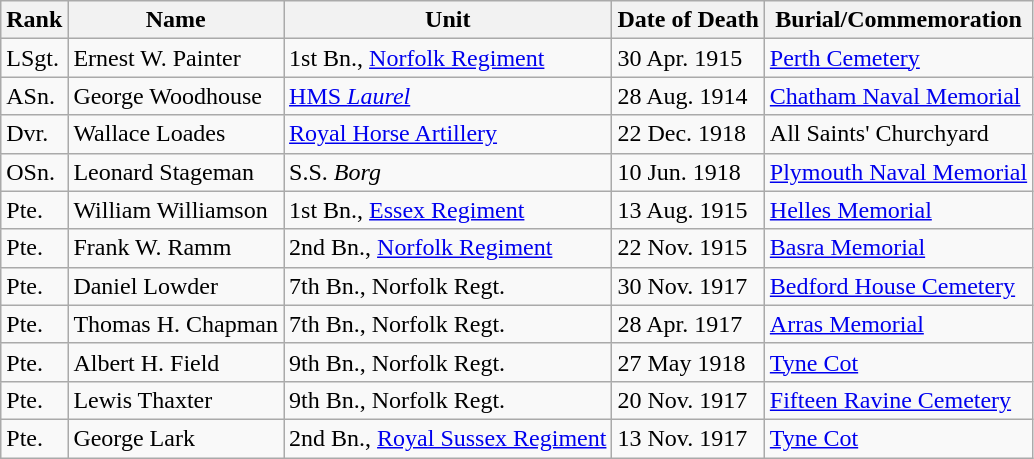<table class="wikitable">
<tr>
<th>Rank</th>
<th>Name</th>
<th>Unit</th>
<th>Date of Death</th>
<th>Burial/Commemoration</th>
</tr>
<tr>
<td>LSgt.</td>
<td>Ernest W. Painter</td>
<td>1st Bn., <a href='#'>Norfolk Regiment</a></td>
<td>30 Apr. 1915</td>
<td><a href='#'>Perth Cemetery</a></td>
</tr>
<tr>
<td>ASn.</td>
<td>George Woodhouse</td>
<td><a href='#'>HMS <em>Laurel</em></a></td>
<td>28 Aug. 1914</td>
<td><a href='#'>Chatham Naval Memorial</a></td>
</tr>
<tr>
<td>Dvr.</td>
<td>Wallace Loades</td>
<td><a href='#'>Royal Horse Artillery</a></td>
<td>22 Dec. 1918</td>
<td>All Saints' Churchyard</td>
</tr>
<tr>
<td>OSn.</td>
<td>Leonard Stageman</td>
<td>S.S. <em>Borg</em></td>
<td>10 Jun. 1918</td>
<td><a href='#'>Plymouth Naval Memorial</a></td>
</tr>
<tr>
<td>Pte.</td>
<td>William Williamson</td>
<td>1st Bn., <a href='#'>Essex Regiment</a></td>
<td>13 Aug. 1915</td>
<td><a href='#'>Helles Memorial</a></td>
</tr>
<tr>
<td>Pte.</td>
<td>Frank W. Ramm</td>
<td>2nd Bn., <a href='#'>Norfolk Regiment</a></td>
<td>22 Nov. 1915</td>
<td><a href='#'>Basra Memorial</a></td>
</tr>
<tr>
<td>Pte.</td>
<td>Daniel Lowder</td>
<td>7th Bn., Norfolk Regt.</td>
<td>30 Nov. 1917</td>
<td><a href='#'>Bedford House Cemetery</a></td>
</tr>
<tr>
<td>Pte.</td>
<td>Thomas H. Chapman</td>
<td>7th Bn., Norfolk Regt.</td>
<td>28 Apr. 1917</td>
<td><a href='#'>Arras Memorial</a></td>
</tr>
<tr>
<td>Pte.</td>
<td>Albert H. Field</td>
<td>9th Bn., Norfolk Regt.</td>
<td>27 May 1918</td>
<td><a href='#'>Tyne Cot</a></td>
</tr>
<tr>
<td>Pte.</td>
<td>Lewis Thaxter</td>
<td>9th Bn., Norfolk Regt.</td>
<td>20 Nov. 1917</td>
<td><a href='#'>Fifteen Ravine Cemetery</a></td>
</tr>
<tr>
<td>Pte.</td>
<td>George Lark</td>
<td>2nd Bn., <a href='#'>Royal Sussex Regiment</a></td>
<td>13 Nov. 1917</td>
<td><a href='#'>Tyne Cot</a></td>
</tr>
</table>
